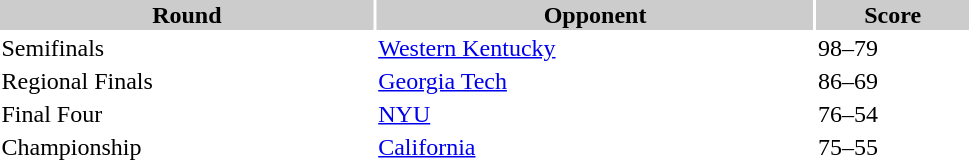<table style="border:'1' 'solid' 'gray' " width="650">
<tr>
<th bgcolor="#CCCCCC">Round</th>
<th bgcolor="#CCCCCC">Opponent</th>
<th bgcolor="#CCCCCC">Score</th>
</tr>
<tr>
<td>Semifinals</td>
<td><a href='#'>Western Kentucky</a></td>
<td>98–79</td>
</tr>
<tr>
<td>Regional Finals</td>
<td><a href='#'>Georgia Tech</a></td>
<td>86–69</td>
</tr>
<tr>
<td>Final Four</td>
<td><a href='#'>NYU</a></td>
<td>76–54</td>
</tr>
<tr>
<td>Championship</td>
<td><a href='#'>California</a></td>
<td>75–55</td>
</tr>
</table>
